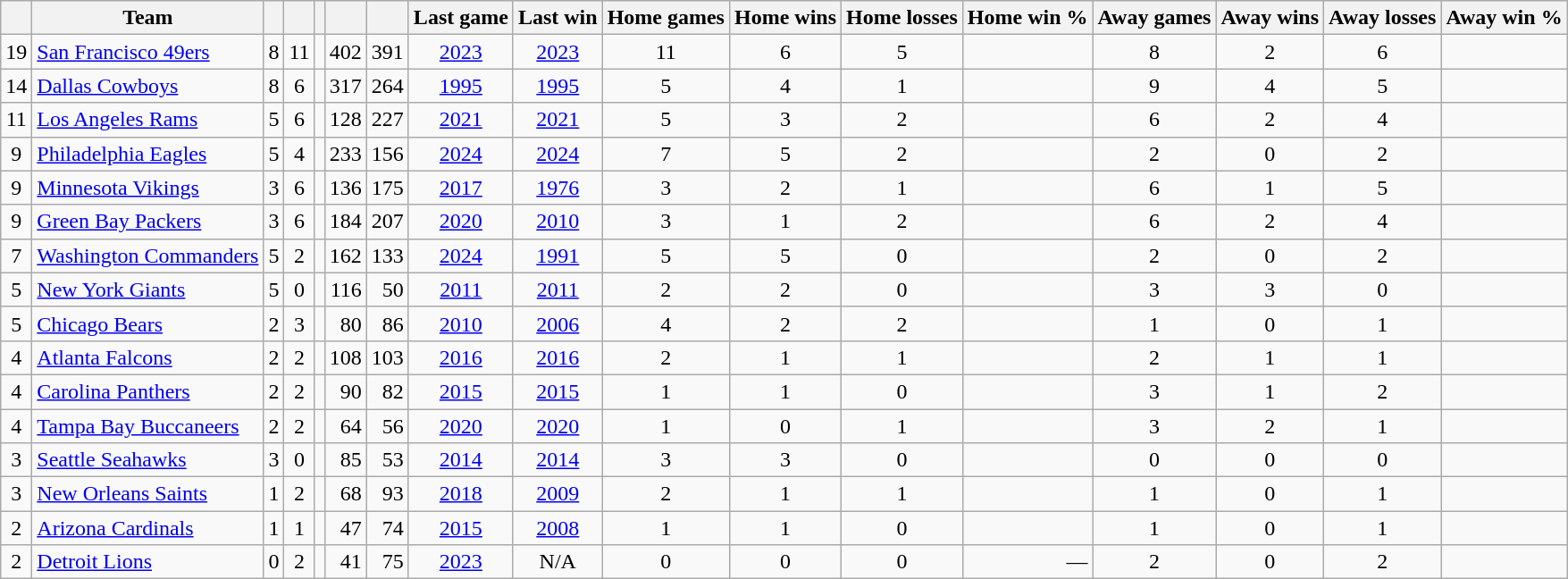<table class="wikitable sortable">
<tr>
<th></th>
<th>Team</th>
<th></th>
<th></th>
<th></th>
<th></th>
<th></th>
<th>Last game</th>
<th>Last win</th>
<th>Home games</th>
<th>Home wins</th>
<th>Home losses</th>
<th>Home win %</th>
<th>Away games</th>
<th>Away wins</th>
<th>Away losses</th>
<th>Away win %</th>
</tr>
<tr>
<td align="center">19</td>
<td><a href='#'>San Francisco 49ers</a></td>
<td align="center">8</td>
<td align="center">11</td>
<td align="right"></td>
<td align="right">402</td>
<td align="right">391</td>
<td align="center"><a href='#'>2023</a></td>
<td align="center"><a href='#'>2023</a></td>
<td align="center">11</td>
<td align="center">6</td>
<td align="center">5</td>
<td align="right"></td>
<td align="center">8</td>
<td align="center">2</td>
<td align="center">6</td>
<td align="right"></td>
</tr>
<tr>
<td align="center">14</td>
<td><a href='#'>Dallas Cowboys</a></td>
<td align="center">8</td>
<td align="center">6</td>
<td align="right"></td>
<td align="right">317</td>
<td align="right">264</td>
<td align="center"><a href='#'>1995</a></td>
<td align="center"><a href='#'>1995</a></td>
<td align="center">5</td>
<td align="center">4</td>
<td align="center">1</td>
<td align="right"></td>
<td align="center">9</td>
<td align="center">4</td>
<td align="center">5</td>
<td align="right"></td>
</tr>
<tr>
<td align="center">11</td>
<td><a href='#'>Los Angeles Rams</a></td>
<td align="center">5</td>
<td align="center">6</td>
<td align="right"></td>
<td align="right">128</td>
<td align="right">227</td>
<td align="center"><a href='#'>2021</a></td>
<td align="center"><a href='#'>2021</a></td>
<td align="center">5</td>
<td align="center">3</td>
<td align="center">2</td>
<td align="right"></td>
<td align="center">6</td>
<td align="center">2</td>
<td align="center">4</td>
<td align="right"></td>
</tr>
<tr>
<td align="center">9</td>
<td><a href='#'>Philadelphia Eagles</a></td>
<td align="center">5</td>
<td align="center">4</td>
<td align="right"></td>
<td align="right">233</td>
<td align="right">156</td>
<td align="center"><a href='#'>2024</a></td>
<td align="center"><a href='#'>2024</a></td>
<td align="center">7</td>
<td align="center">5</td>
<td align="center">2</td>
<td align="right"></td>
<td align="center">2</td>
<td align="center">0</td>
<td align="center">2</td>
<td align="right"></td>
</tr>
<tr>
<td align="center">9</td>
<td><a href='#'>Minnesota Vikings</a></td>
<td align="center">3</td>
<td align="center">6</td>
<td align="right"></td>
<td align="right">136</td>
<td align="right">175</td>
<td align="center"><a href='#'>2017</a></td>
<td align="center"><a href='#'>1976</a></td>
<td align="center">3</td>
<td align="center">2</td>
<td align="center">1</td>
<td align="right"></td>
<td align="center">6</td>
<td align="center">1</td>
<td align="center">5</td>
<td align="right"></td>
</tr>
<tr>
<td align="center">9</td>
<td><a href='#'>Green Bay Packers</a></td>
<td align="center">3</td>
<td align="center">6</td>
<td align="right"></td>
<td align="right">184</td>
<td align="right">207</td>
<td align="center"><a href='#'>2020</a></td>
<td align="center"><a href='#'>2010</a></td>
<td align="center">3</td>
<td align="center">1</td>
<td align="center">2</td>
<td align="right"></td>
<td align="center">6</td>
<td align="center">2</td>
<td align="center">4</td>
<td align="right"></td>
</tr>
<tr>
<td align="center">7</td>
<td><a href='#'>Washington Commanders</a></td>
<td align="center">5</td>
<td align="center">2</td>
<td align="right"></td>
<td align="right">162</td>
<td align="right">133</td>
<td align="center"><a href='#'>2024</a></td>
<td align="center"><a href='#'>1991</a></td>
<td align="center">5</td>
<td align="center">5</td>
<td align="center">0</td>
<td align="right"></td>
<td align="center">2</td>
<td align="center">0</td>
<td align="center">2</td>
<td align="right"></td>
</tr>
<tr>
<td align="center">5</td>
<td><a href='#'>New York Giants</a></td>
<td align="center">5</td>
<td align="center">0</td>
<td align="right"></td>
<td align="right">116</td>
<td align="right">50</td>
<td align="center"><a href='#'>2011</a></td>
<td align="center"><a href='#'>2011</a></td>
<td align="center">2</td>
<td align="center">2</td>
<td align="center">0</td>
<td align="right"></td>
<td align="center">3</td>
<td align="center">3</td>
<td align="center">0</td>
<td align="right"></td>
</tr>
<tr>
<td align="center">5</td>
<td><a href='#'>Chicago Bears</a></td>
<td align="center">2</td>
<td align="center">3</td>
<td align="right"></td>
<td align="right">80</td>
<td align="right">86</td>
<td align="center"><a href='#'>2010</a></td>
<td align="center"><a href='#'>2006</a></td>
<td align="center">4</td>
<td align="center">2</td>
<td align="center">2</td>
<td align="right"></td>
<td align="center">1</td>
<td align="center">0</td>
<td align="center">1</td>
<td align="right"></td>
</tr>
<tr>
<td align="center">4</td>
<td><a href='#'>Atlanta Falcons</a></td>
<td align="center">2</td>
<td align="center">2</td>
<td align="right"></td>
<td align="right">108</td>
<td align="right">103</td>
<td align="center"><a href='#'>2016</a></td>
<td align="center"><a href='#'>2016</a></td>
<td align="center">2</td>
<td align="center">1</td>
<td align="center">1</td>
<td align="right"></td>
<td align="center">2</td>
<td align="center">1</td>
<td align="center">1</td>
<td align="right"></td>
</tr>
<tr>
<td align="center">4</td>
<td><a href='#'>Carolina Panthers</a></td>
<td align="center">2</td>
<td align="center">2</td>
<td align="right"></td>
<td align="right">90</td>
<td align="right">82</td>
<td align="center"><a href='#'>2015</a></td>
<td align="center"><a href='#'>2015</a></td>
<td align="center">1</td>
<td align="center">1</td>
<td align="center">0</td>
<td align="right"></td>
<td align="center">3</td>
<td align="center">1</td>
<td align="center">2</td>
<td align="right"></td>
</tr>
<tr>
<td align="center">4</td>
<td><a href='#'>Tampa Bay Buccaneers</a></td>
<td align="center">2</td>
<td align="center">2</td>
<td align="right"></td>
<td align="right">64</td>
<td align="right">56</td>
<td align="center"><a href='#'>2020</a></td>
<td align="center"><a href='#'>2020</a></td>
<td align="center">1</td>
<td align="center">0</td>
<td align="center">1</td>
<td align="right"></td>
<td align="center">3</td>
<td align="center">2</td>
<td align="center">1</td>
<td align="right"></td>
</tr>
<tr>
<td align="center">3</td>
<td><a href='#'>Seattle Seahawks</a></td>
<td align="center">3</td>
<td align="center">0</td>
<td align="right"></td>
<td align="right">85</td>
<td align="right">53</td>
<td align="center"><a href='#'>2014</a></td>
<td align="center"><a href='#'>2014</a></td>
<td align="center">3</td>
<td align="center">3</td>
<td align="center">0</td>
<td align="right"></td>
<td align="center">0</td>
<td align="center">0</td>
<td align="center">0</td>
<td align="right"></td>
</tr>
<tr>
<td align="center">3</td>
<td><a href='#'>New Orleans Saints</a></td>
<td align="center">1</td>
<td align="center">2</td>
<td align="right"></td>
<td align="right">68</td>
<td align="right">93</td>
<td align="center"><a href='#'>2018</a></td>
<td align="center"><a href='#'>2009</a></td>
<td align="center">2</td>
<td align="center">1</td>
<td align="center">1</td>
<td align="right"></td>
<td align="center">1</td>
<td align="center">0</td>
<td align="center">1</td>
<td align="right"></td>
</tr>
<tr>
<td align="center">2</td>
<td><a href='#'>Arizona Cardinals</a></td>
<td align="center">1</td>
<td align="center">1</td>
<td align="right"></td>
<td align="right">47</td>
<td align="right">74</td>
<td align="center"><a href='#'>2015</a></td>
<td align="center"><a href='#'>2008</a></td>
<td align="center">1</td>
<td align="center">1</td>
<td align="center">0</td>
<td align="right"></td>
<td align="center">1</td>
<td align="center">0</td>
<td align="center">1</td>
<td align="right"></td>
</tr>
<tr>
<td align="center">2</td>
<td><a href='#'>Detroit Lions</a></td>
<td align="center">0</td>
<td align="center">2</td>
<td align="right"></td>
<td align="right">41</td>
<td align="right">75</td>
<td align="center"><a href='#'>2023</a></td>
<td align="center">N/A</td>
<td align="center">0</td>
<td align="center">0</td>
<td align="center">0</td>
<td align="right">—</td>
<td align="center">2</td>
<td align="center">0</td>
<td align="center">2</td>
<td align="right"></td>
</tr>
</table>
